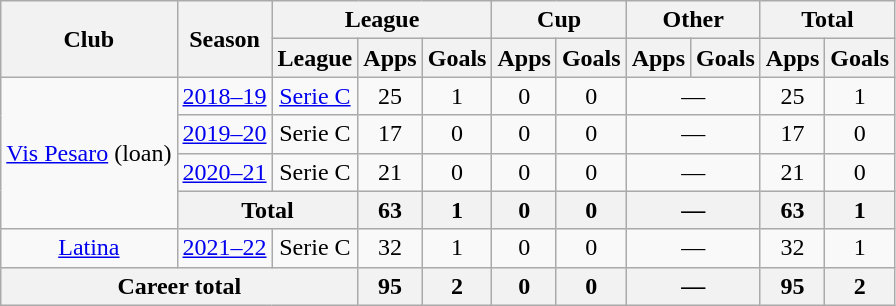<table class="wikitable" style="text-align: center;">
<tr>
<th rowspan="2">Club</th>
<th rowspan="2">Season</th>
<th colspan="3">League</th>
<th colspan="2">Cup</th>
<th colspan="2">Other</th>
<th colspan="2">Total</th>
</tr>
<tr>
<th>League</th>
<th>Apps</th>
<th>Goals</th>
<th>Apps</th>
<th>Goals</th>
<th>Apps</th>
<th>Goals</th>
<th>Apps</th>
<th>Goals</th>
</tr>
<tr>
<td rowspan="4"><a href='#'>Vis Pesaro</a> (loan)</td>
<td><a href='#'>2018–19</a></td>
<td><a href='#'>Serie C</a></td>
<td>25</td>
<td>1</td>
<td>0</td>
<td>0</td>
<td colspan="2">—</td>
<td>25</td>
<td>1</td>
</tr>
<tr>
<td><a href='#'>2019–20</a></td>
<td>Serie C</td>
<td>17</td>
<td>0</td>
<td>0</td>
<td>0</td>
<td colspan="2">—</td>
<td>17</td>
<td>0</td>
</tr>
<tr>
<td><a href='#'>2020–21</a></td>
<td>Serie C</td>
<td>21</td>
<td>0</td>
<td>0</td>
<td>0</td>
<td colspan="2">—</td>
<td>21</td>
<td>0</td>
</tr>
<tr>
<th colspan="2">Total</th>
<th>63</th>
<th>1</th>
<th>0</th>
<th>0</th>
<th colspan="2">—</th>
<th>63</th>
<th>1</th>
</tr>
<tr>
<td><a href='#'>Latina</a></td>
<td><a href='#'>2021–22</a></td>
<td>Serie C</td>
<td>32</td>
<td>1</td>
<td>0</td>
<td>0</td>
<td colspan="2">—</td>
<td>32</td>
<td>1</td>
</tr>
<tr>
<th colspan="3">Career total</th>
<th>95</th>
<th>2</th>
<th>0</th>
<th>0</th>
<th colspan="2">—</th>
<th>95</th>
<th>2</th>
</tr>
</table>
